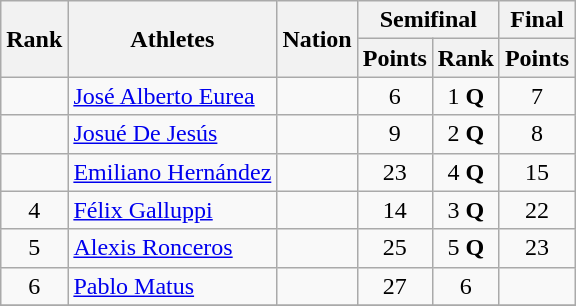<table class="wikitable sortable" style="text-align:center;">
<tr>
<th rowspan="2">Rank</th>
<th rowspan="2">Athletes</th>
<th rowspan="2">Nation</th>
<th colspan="2">Semifinal</th>
<th>Final</th>
</tr>
<tr>
<th>Points</th>
<th>Rank</th>
<th>Points</th>
</tr>
<tr>
<td></td>
<td align=left><a href='#'>José Alberto Eurea</a></td>
<td align=left></td>
<td>6</td>
<td>1 <strong>Q</strong></td>
<td>7</td>
</tr>
<tr>
<td></td>
<td align=left><a href='#'>Josué De Jesús</a></td>
<td align=left></td>
<td>9</td>
<td>2 <strong>Q</strong></td>
<td>8</td>
</tr>
<tr>
<td></td>
<td align=left><a href='#'>Emiliano Hernández</a></td>
<td align=left></td>
<td>23</td>
<td>4 <strong>Q</strong></td>
<td>15</td>
</tr>
<tr>
<td>4</td>
<td align=left><a href='#'>Félix Galluppi</a></td>
<td align=left></td>
<td>14</td>
<td>3 <strong>Q</strong></td>
<td>22</td>
</tr>
<tr>
<td>5</td>
<td align=left><a href='#'>Alexis Ronceros</a></td>
<td align=left></td>
<td>25</td>
<td>5 <strong>Q</strong></td>
<td>23</td>
</tr>
<tr>
<td>6</td>
<td align=left><a href='#'>Pablo Matus</a></td>
<td align=left></td>
<td>27</td>
<td>6</td>
<td></td>
</tr>
<tr>
</tr>
</table>
